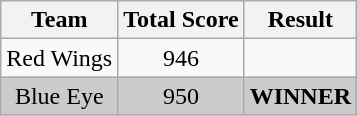<table class="wikitable plainrowheaders" style="text-align:center;">
<tr style="background:#f2f2f2;">
<th scope="col">Team</th>
<th scope="col">Total Score</th>
<th scope="col">Result</th>
</tr>
<tr>
<td>Red Wings</td>
<td>946</td>
<td></td>
</tr>
<tr style="background:#ccc;">
<td>Blue Eye</td>
<td>950</td>
<td><strong>WINNER</strong></td>
</tr>
</table>
